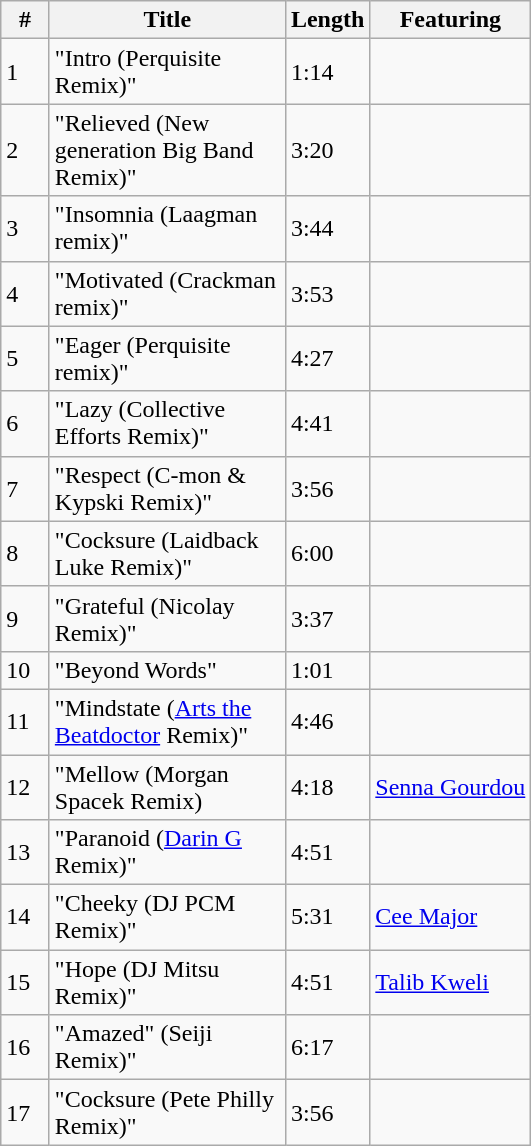<table class="wikitable">
<tr>
<th align="center" width="25">#</th>
<th align="center" width="150">Title</th>
<th align="center" width="25">Length</th>
<th align="center" width="100">Featuring</th>
</tr>
<tr>
<td>1</td>
<td>"Intro (Perquisite Remix)"</td>
<td>1:14</td>
<td></td>
</tr>
<tr>
<td>2</td>
<td>"Relieved (New generation Big Band Remix)"</td>
<td>3:20</td>
<td></td>
</tr>
<tr>
<td>3</td>
<td>"Insomnia (Laagman remix)"</td>
<td>3:44</td>
<td></td>
</tr>
<tr>
<td>4</td>
<td>"Motivated (Crackman remix)"</td>
<td>3:53</td>
<td></td>
</tr>
<tr>
<td>5</td>
<td>"Eager (Perquisite remix)"</td>
<td>4:27</td>
<td></td>
</tr>
<tr>
<td>6</td>
<td>"Lazy (Collective Efforts Remix)"</td>
<td>4:41</td>
<td></td>
</tr>
<tr>
<td>7</td>
<td>"Respect (C-mon & Kypski Remix)"</td>
<td>3:56</td>
<td></td>
</tr>
<tr>
<td>8</td>
<td>"Cocksure (Laidback Luke Remix)"</td>
<td>6:00</td>
<td></td>
</tr>
<tr>
<td>9</td>
<td>"Grateful (Nicolay Remix)"</td>
<td>3:37</td>
<td></td>
</tr>
<tr>
<td>10</td>
<td>"Beyond Words"</td>
<td>1:01</td>
<td></td>
</tr>
<tr>
<td>11</td>
<td>"Mindstate (<a href='#'>Arts the Beatdoctor</a> Remix)"</td>
<td>4:46</td>
<td></td>
</tr>
<tr>
<td>12</td>
<td>"Mellow (Morgan Spacek Remix)</td>
<td>4:18</td>
<td><a href='#'>Senna Gourdou</a></td>
</tr>
<tr>
<td>13</td>
<td>"Paranoid (<a href='#'>Darin G</a> Remix)"</td>
<td>4:51</td>
<td></td>
</tr>
<tr>
<td>14</td>
<td>"Cheeky (DJ PCM Remix)"</td>
<td>5:31</td>
<td><a href='#'>Cee Major</a></td>
</tr>
<tr>
<td>15</td>
<td>"Hope (DJ Mitsu Remix)"</td>
<td>4:51</td>
<td><a href='#'>Talib Kweli</a></td>
</tr>
<tr>
<td>16</td>
<td>"Amazed" (Seiji Remix)"</td>
<td>6:17</td>
<td></td>
</tr>
<tr>
<td>17</td>
<td>"Cocksure (Pete Philly Remix)"</td>
<td>3:56</td>
<td></td>
</tr>
</table>
